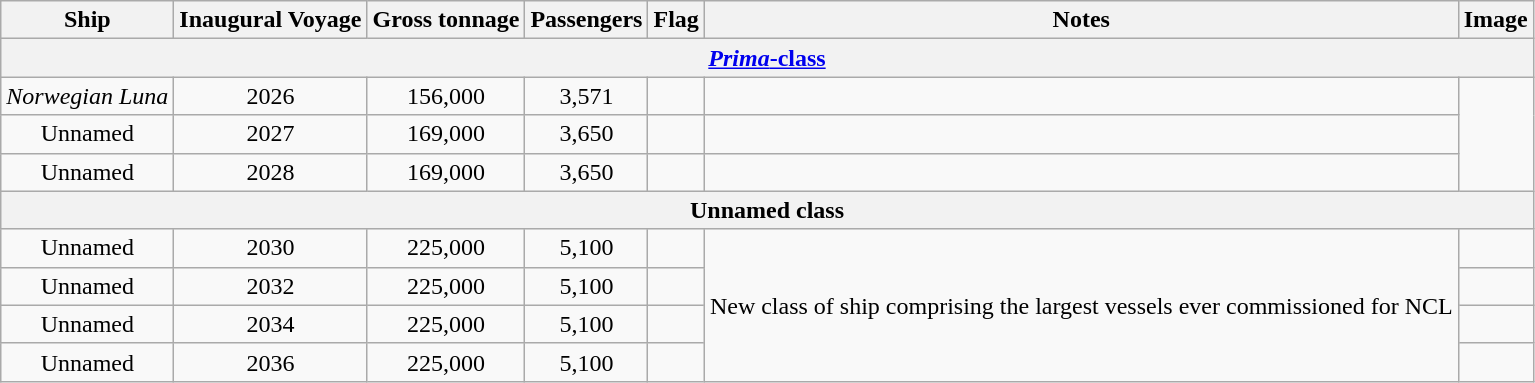<table class="wikitable sortable" style="text-align:center;">
<tr>
<th>Ship</th>
<th>Inaugural Voyage</th>
<th>Gross tonnage</th>
<th>Passengers</th>
<th>Flag</th>
<th>Notes</th>
<th>Image</th>
</tr>
<tr>
<th colspan="7"><a href='#'><em>Prima</em>-class</a></th>
</tr>
<tr>
<td><em>Norwegian Luna</em></td>
<td>2026</td>
<td>156,000</td>
<td>3,571</td>
<td></td>
<td></td>
</tr>
<tr>
<td>Unnamed</td>
<td>2027</td>
<td>169,000</td>
<td>3,650</td>
<td></td>
<td></td>
</tr>
<tr>
<td>Unnamed</td>
<td>2028</td>
<td>169,000</td>
<td>3,650</td>
<td></td>
<td></td>
</tr>
<tr>
<th colspan="7">Unnamed class</th>
</tr>
<tr>
<td>Unnamed</td>
<td>2030</td>
<td>225,000</td>
<td>5,100</td>
<td></td>
<td rowspan="4">New class of ship comprising the largest vessels ever commissioned for NCL</td>
<td></td>
</tr>
<tr>
<td>Unnamed</td>
<td>2032</td>
<td>225,000</td>
<td>5,100</td>
<td></td>
<td></td>
</tr>
<tr>
<td>Unnamed</td>
<td>2034</td>
<td>225,000</td>
<td>5,100</td>
<td></td>
<td></td>
</tr>
<tr>
<td>Unnamed</td>
<td>2036</td>
<td>225,000</td>
<td>5,100</td>
<td></td>
<td></td>
</tr>
</table>
